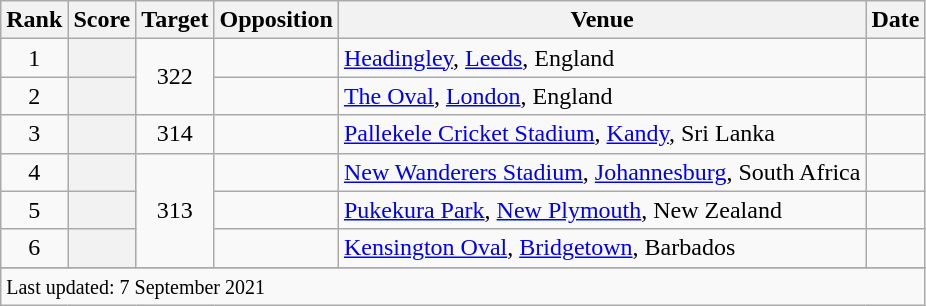<table class="wikitable plainrowheaders sortable">
<tr>
<th scope=col>Rank</th>
<th scope=col>Score</th>
<th scope=col>Target</th>
<th scope=col>Opposition</th>
<th scope=col>Venue</th>
<th scope=col>Date</th>
</tr>
<tr>
<td align=center>1</td>
<th scope=row style=text-align:center;></th>
<td align=center rowspan=2>322</td>
<td></td>
<td><a href='#'>Headingley</a>, <a href='#'>Leeds</a>, England</td>
<td></td>
</tr>
<tr>
<td align=center>2</td>
<th scope=row style=text-align:center;></th>
<td></td>
<td><a href='#'>The Oval</a>, <a href='#'>London</a>, England</td>
<td></td>
</tr>
<tr>
<td align=center>3</td>
<th scope=row style=text-align:center;></th>
<td align=center>314</td>
<td></td>
<td><a href='#'>Pallekele Cricket Stadium</a>, <a href='#'>Kandy</a>, Sri Lanka</td>
<td></td>
</tr>
<tr>
<td align=center>4</td>
<th scope=row style=text-align:center;></th>
<td align=center rowspan=3>313</td>
<td></td>
<td><a href='#'>New Wanderers Stadium</a>, <a href='#'>Johannesburg</a>, South Africa</td>
<td></td>
</tr>
<tr>
<td align=center>5</td>
<th scope=row style=text-align:center;></th>
<td></td>
<td><a href='#'>Pukekura Park</a>, <a href='#'>New Plymouth</a>, New Zealand</td>
<td> </td>
</tr>
<tr>
<td align=center>6</td>
<th scope=row style=text-align:center;></th>
<td></td>
<td><a href='#'>Kensington Oval</a>, <a href='#'>Bridgetown</a>, Barbados</td>
<td></td>
</tr>
<tr>
</tr>
<tr class=sortbottom>
<td colspan=6><small>Last updated: 7 September 2021</small></td>
</tr>
</table>
